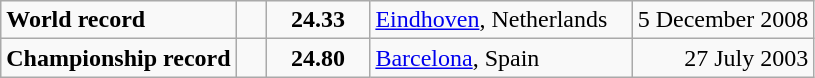<table class="wikitable">
<tr>
<td><strong>World record</strong></td>
<td style="padding-right:1em"></td>
<td style="text-align:center;padding-left:1em; padding-right:1em;"><strong>24.33</strong></td>
<td style="padding-right:1em"><a href='#'>Eindhoven</a>, Netherlands</td>
<td align=right>5 December 2008</td>
</tr>
<tr>
<td><strong>Championship record</strong></td>
<td style="padding-right:1em"></td>
<td style="text-align:center;padding-left:1em; padding-right:1em;"><strong>24.80</strong></td>
<td style="padding-right:1em"><a href='#'>Barcelona</a>, Spain</td>
<td align=right>27 July 2003</td>
</tr>
</table>
